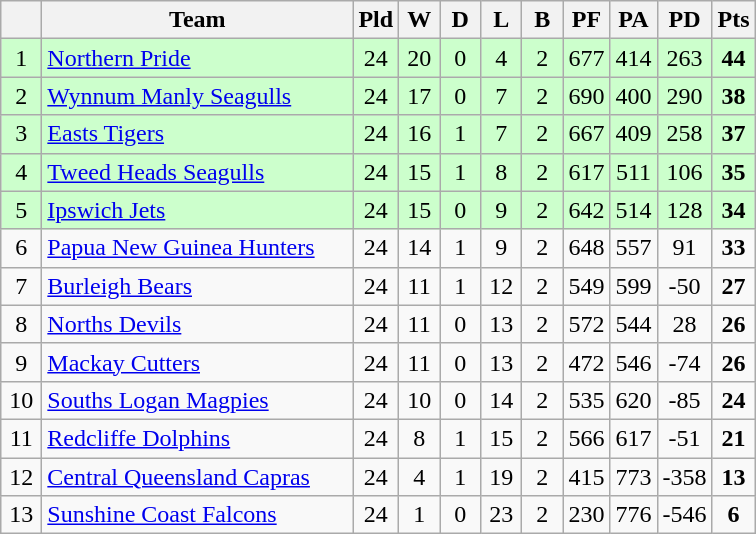<table class="wikitable" style="text-align:center;">
<tr>
<th width=20 abbr="Position"></th>
<th width=200>Team</th>
<th width=20 abbr="Played">Pld</th>
<th width=20 abbr="Won">W</th>
<th width=20 abbr="Drawn">D</th>
<th width=20 abbr="Lost">L</th>
<th width=20 abbr="Bye">B</th>
<th width=20 abbr="Points for">PF</th>
<th width=20 abbr="Points against">PA</th>
<th width=20 abbr="Points difference">PD</th>
<th width=20 abbr="Points">Pts</th>
</tr>
<tr style="background: #ccffcc;">
<td>1</td>
<td style="text-align:left;"> <a href='#'>Northern Pride</a></td>
<td>24</td>
<td>20</td>
<td>0</td>
<td>4</td>
<td>2</td>
<td>677</td>
<td>414</td>
<td>263</td>
<td><strong>44</strong></td>
</tr>
<tr style="background: #ccffcc;">
<td>2</td>
<td style="text-align:left;"> <a href='#'>Wynnum Manly Seagulls</a></td>
<td>24</td>
<td>17</td>
<td>0</td>
<td>7</td>
<td>2</td>
<td>690</td>
<td>400</td>
<td>290</td>
<td><strong>38</strong></td>
</tr>
<tr style="background: #ccffcc;">
<td>3</td>
<td style="text-align:left;"> <a href='#'>Easts Tigers</a></td>
<td>24</td>
<td>16</td>
<td>1</td>
<td>7</td>
<td>2</td>
<td>667</td>
<td>409</td>
<td>258</td>
<td><strong>37</strong></td>
</tr>
<tr style="background: #ccffcc;">
<td>4</td>
<td style="text-align:left;"> <a href='#'>Tweed Heads Seagulls</a></td>
<td>24</td>
<td>15</td>
<td>1</td>
<td>8</td>
<td>2</td>
<td>617</td>
<td>511</td>
<td>106</td>
<td><strong>35</strong></td>
</tr>
<tr style="background: #ccffcc;">
<td>5</td>
<td style="text-align:left;"> <a href='#'>Ipswich Jets</a></td>
<td>24</td>
<td>15</td>
<td>0</td>
<td>9</td>
<td>2</td>
<td>642</td>
<td>514</td>
<td>128</td>
<td><strong>34</strong></td>
</tr>
<tr>
<td>6</td>
<td style="text-align:left;"> <a href='#'>Papua New Guinea Hunters</a></td>
<td>24</td>
<td>14</td>
<td>1</td>
<td>9</td>
<td>2</td>
<td>648</td>
<td>557</td>
<td>91</td>
<td><strong>33</strong></td>
</tr>
<tr>
<td>7</td>
<td style="text-align:left;"> <a href='#'>Burleigh Bears</a></td>
<td>24</td>
<td>11</td>
<td>1</td>
<td>12</td>
<td>2</td>
<td>549</td>
<td>599</td>
<td>-50</td>
<td><strong>27</strong></td>
</tr>
<tr>
<td>8</td>
<td style="text-align:left;"> <a href='#'>Norths Devils</a></td>
<td>24</td>
<td>11</td>
<td>0</td>
<td>13</td>
<td>2</td>
<td>572</td>
<td>544</td>
<td>28</td>
<td><strong>26</strong></td>
</tr>
<tr>
<td>9</td>
<td style="text-align:left;"> <a href='#'>Mackay Cutters</a></td>
<td>24</td>
<td>11</td>
<td>0</td>
<td>13</td>
<td>2</td>
<td>472</td>
<td>546</td>
<td>-74</td>
<td><strong>26</strong></td>
</tr>
<tr>
<td>10</td>
<td style="text-align:left;"> <a href='#'>Souths Logan Magpies</a></td>
<td>24</td>
<td>10</td>
<td>0</td>
<td>14</td>
<td>2</td>
<td>535</td>
<td>620</td>
<td>-85</td>
<td><strong>24</strong></td>
</tr>
<tr>
<td>11</td>
<td style="text-align:left;"> <a href='#'>Redcliffe Dolphins</a></td>
<td>24</td>
<td>8</td>
<td>1</td>
<td>15</td>
<td>2</td>
<td>566</td>
<td>617</td>
<td>-51</td>
<td><strong>21</strong></td>
</tr>
<tr>
<td>12</td>
<td style="text-align:left;"> <a href='#'>Central Queensland Capras</a></td>
<td>24</td>
<td>4</td>
<td>1</td>
<td>19</td>
<td>2</td>
<td>415</td>
<td>773</td>
<td>-358</td>
<td><strong>13</strong></td>
</tr>
<tr>
<td>13</td>
<td style="text-align:left;"> <a href='#'>Sunshine Coast Falcons</a></td>
<td>24</td>
<td>1</td>
<td>0</td>
<td>23</td>
<td>2</td>
<td>230</td>
<td>776</td>
<td>-546</td>
<td><strong>6</strong></td>
</tr>
</table>
